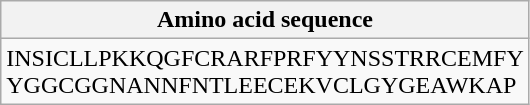<table class="wikitable sortable">
<tr>
<th>Amino acid sequence</th>
</tr>
<tr>
<td>INSICLLPKKQGFCRARFPRFYYNSSTRRCEMFY<br>YGGCGGNANNFNTLEECEKVCLGYGEAWKAP</td>
</tr>
</table>
